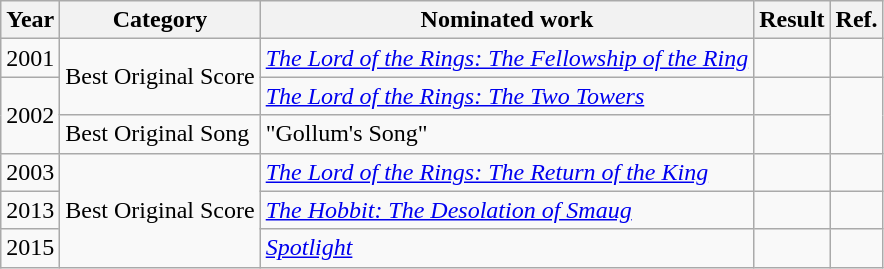<table class="wikitable">
<tr>
<th>Year</th>
<th>Category</th>
<th>Nominated work</th>
<th>Result</th>
<th>Ref.</th>
</tr>
<tr>
<td>2001</td>
<td rowspan="2">Best Original Score</td>
<td><em><a href='#'>The Lord of the Rings: The Fellowship of the Ring</a></em></td>
<td></td>
<td align="center"></td>
</tr>
<tr>
<td rowspan="2">2002</td>
<td><em><a href='#'>The Lord of the Rings: The Two Towers</a></em></td>
<td></td>
<td align="center" rowspan="2"></td>
</tr>
<tr>
<td>Best Original Song</td>
<td>"Gollum's Song"  <br> </td>
<td></td>
</tr>
<tr>
<td>2003</td>
<td rowspan="3">Best Original Score</td>
<td><em><a href='#'>The Lord of the Rings: The Return of the King</a></em></td>
<td></td>
<td align="center"></td>
</tr>
<tr>
<td>2013</td>
<td><em><a href='#'>The Hobbit: The Desolation of Smaug</a></em></td>
<td></td>
<td align="center"></td>
</tr>
<tr>
<td>2015</td>
<td><em><a href='#'>Spotlight</a></em></td>
<td></td>
<td align="center"></td>
</tr>
</table>
